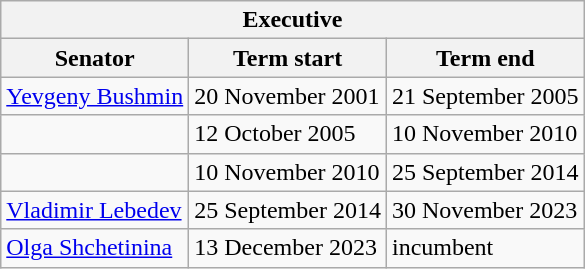<table class="wikitable sortable">
<tr>
<th colspan=3>Executive</th>
</tr>
<tr>
<th>Senator</th>
<th>Term start</th>
<th>Term end</th>
</tr>
<tr>
<td><a href='#'>Yevgeny Bushmin</a></td>
<td>20 November 2001</td>
<td>21 September 2005</td>
</tr>
<tr>
<td></td>
<td>12 October 2005</td>
<td>10 November 2010</td>
</tr>
<tr>
<td></td>
<td>10 November 2010</td>
<td>25 September 2014</td>
</tr>
<tr>
<td><a href='#'>Vladimir Lebedev</a></td>
<td>25 September 2014</td>
<td>30 November 2023</td>
</tr>
<tr>
<td><a href='#'>Olga Shchetinina</a></td>
<td>13 December 2023</td>
<td>incumbent</td>
</tr>
</table>
